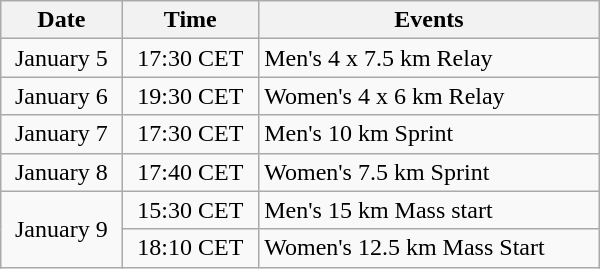<table class="wikitable" style="text-align: center" width="400">
<tr>
<th>Date</th>
<th>Time</th>
<th>Events</th>
</tr>
<tr>
<td>January 5</td>
<td>17:30 CET</td>
<td style="text-align: left">Men's 4 x 7.5 km Relay</td>
</tr>
<tr>
<td>January 6</td>
<td>19:30 CET</td>
<td style="text-align: left">Women's 4 x 6 km Relay</td>
</tr>
<tr>
<td>January 7</td>
<td>17:30 CET</td>
<td style="text-align: left">Men's 10 km Sprint</td>
</tr>
<tr>
<td>January 8</td>
<td>17:40 CET</td>
<td style="text-align: left">Women's 7.5 km Sprint</td>
</tr>
<tr>
<td rowspan=2>January 9</td>
<td>15:30 CET</td>
<td style="text-align: left">Men's 15 km Mass start</td>
</tr>
<tr>
<td>18:10 CET</td>
<td style="text-align: left">Women's 12.5 km Mass Start</td>
</tr>
</table>
